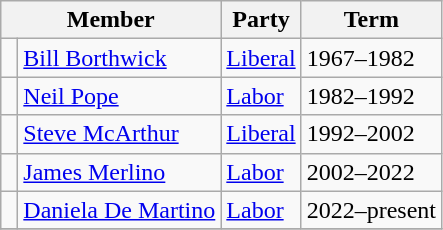<table class="wikitable">
<tr>
<th colspan="2">Member</th>
<th>Party</th>
<th>Term</th>
</tr>
<tr>
<td> </td>
<td><a href='#'>Bill Borthwick</a></td>
<td><a href='#'>Liberal</a></td>
<td>1967–1982</td>
</tr>
<tr>
<td> </td>
<td><a href='#'>Neil Pope</a></td>
<td><a href='#'>Labor</a></td>
<td>1982–1992</td>
</tr>
<tr>
<td> </td>
<td><a href='#'>Steve McArthur</a></td>
<td><a href='#'>Liberal</a></td>
<td>1992–2002</td>
</tr>
<tr>
<td> </td>
<td><a href='#'>James Merlino</a></td>
<td><a href='#'>Labor</a></td>
<td>2002–2022</td>
</tr>
<tr>
<td> </td>
<td><a href='#'>Daniela De Martino</a></td>
<td><a href='#'>Labor</a></td>
<td>2022–present</td>
</tr>
<tr>
</tr>
</table>
